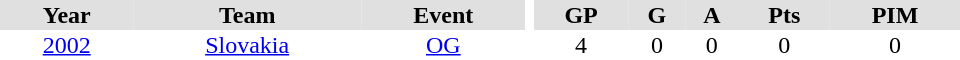<table border="0" cellpadding="1" cellspacing="0" ID="Table3" style="text-align:center; width:40em">
<tr ALIGN="center" bgcolor="#e0e0e0">
<th>Year</th>
<th>Team</th>
<th>Event</th>
<th rowspan="99" bgcolor="#ffffff"></th>
<th>GP</th>
<th>G</th>
<th>A</th>
<th>Pts</th>
<th>PIM</th>
</tr>
<tr>
<td><a href='#'>2002</a></td>
<td><a href='#'>Slovakia</a></td>
<td><a href='#'>OG</a></td>
<td>4</td>
<td>0</td>
<td>0</td>
<td>0</td>
<td>0</td>
</tr>
</table>
